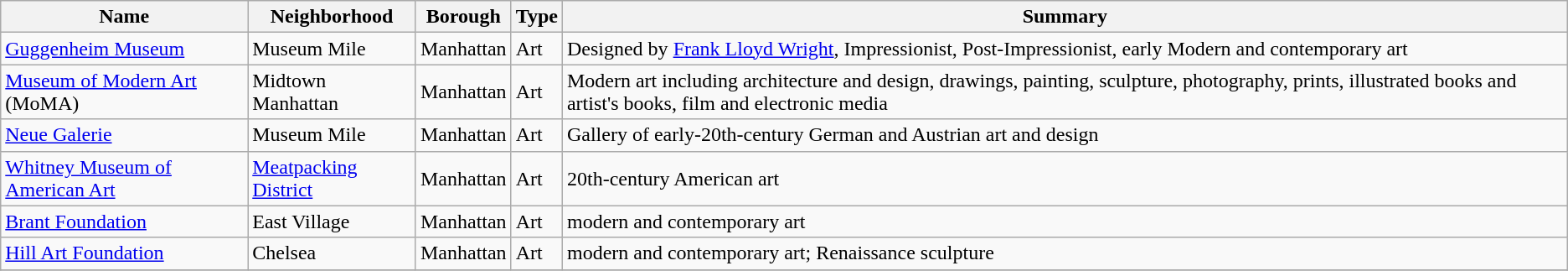<table class="wikitable sortable">
<tr>
<th>Name</th>
<th>Neighborhood</th>
<th>Borough</th>
<th>Type</th>
<th>Summary</th>
</tr>
<tr>
<td><a href='#'>Guggenheim Museum</a></td>
<td>Museum Mile</td>
<td>Manhattan</td>
<td>Art</td>
<td>Designed by <a href='#'>Frank Lloyd Wright</a>, Impressionist, Post-Impressionist, early Modern and contemporary art</td>
</tr>
<tr>
<td><a href='#'>Museum of Modern Art</a> (MoMA)</td>
<td>Midtown Manhattan</td>
<td>Manhattan</td>
<td>Art</td>
<td>Modern art including architecture and design, drawings, painting, sculpture, photography, prints, illustrated books and artist's books, film and electronic media</td>
</tr>
<tr>
<td><a href='#'>Neue Galerie</a></td>
<td>Museum Mile</td>
<td>Manhattan</td>
<td>Art</td>
<td>Gallery of early-20th-century German and Austrian art and design</td>
</tr>
<tr>
<td><a href='#'>Whitney Museum of American Art</a></td>
<td><a href='#'>Meatpacking District</a></td>
<td>Manhattan</td>
<td>Art</td>
<td>20th-century American art</td>
</tr>
<tr>
<td><a href='#'>Brant Foundation</a></td>
<td>East Village</td>
<td>Manhattan</td>
<td>Art</td>
<td>modern and contemporary art</td>
</tr>
<tr>
<td><a href='#'>Hill Art Foundation</a></td>
<td>Chelsea</td>
<td>Manhattan</td>
<td>Art</td>
<td>modern and contemporary art; Renaissance sculpture</td>
</tr>
<tr>
</tr>
</table>
